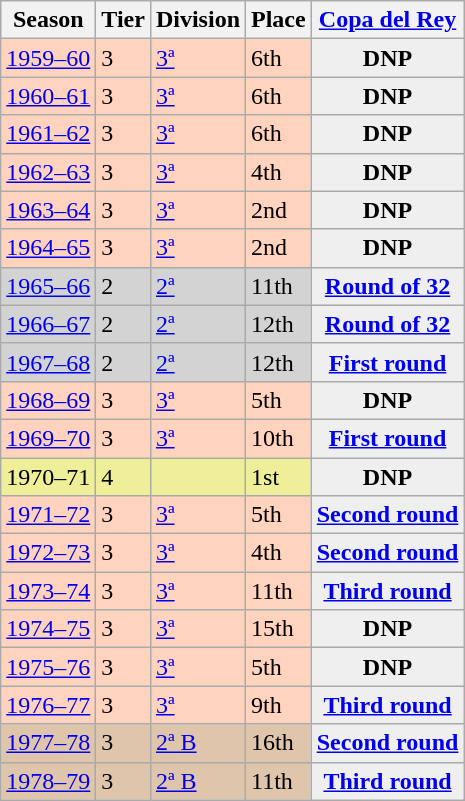<table class="wikitable">
<tr>
<th>Season</th>
<th>Tier</th>
<th>Division</th>
<th>Place</th>
<th><a href='#'>Copa del Rey</a></th>
</tr>
<tr>
<td style="background:#FFD3BD;"><a href='#'>1959–60</a></td>
<td style="background:#FFD3BD;">3</td>
<td style="background:#FFD3BD;"><a href='#'>3ª</a></td>
<td style="background:#FFD3BD;">6th</td>
<th style="background:#efefef;">DNP</th>
</tr>
<tr>
<td style="background:#FFD3BD;"><a href='#'>1960–61</a></td>
<td style="background:#FFD3BD;">3</td>
<td style="background:#FFD3BD;"><a href='#'>3ª</a></td>
<td style="background:#FFD3BD;">6th</td>
<th style="background:#efefef;">DNP</th>
</tr>
<tr>
<td style="background:#FFD3BD;"><a href='#'>1961–62</a></td>
<td style="background:#FFD3BD;">3</td>
<td style="background:#FFD3BD;"><a href='#'>3ª</a></td>
<td style="background:#FFD3BD;">6th</td>
<th style="background:#efefef;">DNP</th>
</tr>
<tr>
<td style="background:#FFD3BD;"><a href='#'>1962–63</a></td>
<td style="background:#FFD3BD;">3</td>
<td style="background:#FFD3BD;"><a href='#'>3ª</a></td>
<td style="background:#FFD3BD;">4th</td>
<th style="background:#efefef;">DNP</th>
</tr>
<tr>
<td style="background:#FFD3BD;"><a href='#'>1963–64</a></td>
<td style="background:#FFD3BD;">3</td>
<td style="background:#FFD3BD;"><a href='#'>3ª</a></td>
<td style="background:#FFD3BD;">2nd</td>
<th style="background:#efefef;">DNP</th>
</tr>
<tr>
<td style="background:#FFD3BD;"><a href='#'>1964–65</a></td>
<td style="background:#FFD3BD;">3</td>
<td style="background:#FFD3BD;"><a href='#'>3ª</a></td>
<td style="background:#FFD3BD;">2nd</td>
<th style="background:#efefef;">DNP</th>
</tr>
<tr>
<td style="background:#D3D3D3;"><a href='#'>1965–66</a></td>
<td style="background:#D3D3D3;">2</td>
<td style="background:#D3D3D3;"><a href='#'>2ª</a></td>
<td style="background:#D3D3D3;">11th</td>
<th style="background:#efefef;"><a href='#'>Round of 32</a></th>
</tr>
<tr>
<td style="background:#D3D3D3;"><a href='#'>1966–67</a></td>
<td style="background:#D3D3D3;">2</td>
<td style="background:#D3D3D3;"><a href='#'>2ª</a></td>
<td style="background:#D3D3D3;">12th</td>
<th style="background:#efefef;"><a href='#'>Round of 32</a></th>
</tr>
<tr>
<td style="background:#D3D3D3;"><a href='#'>1967–68</a></td>
<td style="background:#D3D3D3;">2</td>
<td style="background:#D3D3D3;"><a href='#'>2ª</a></td>
<td style="background:#D3D3D3;">12th</td>
<th style="background:#efefef;"><a href='#'>First round</a></th>
</tr>
<tr>
<td style="background:#FFD3BD;"><a href='#'>1968–69</a></td>
<td style="background:#FFD3BD;">3</td>
<td style="background:#FFD3BD;"><a href='#'>3ª</a></td>
<td style="background:#FFD3BD;">5th</td>
<th style="background:#efefef;">DNP</th>
</tr>
<tr>
<td style="background:#FFD3BD;"><a href='#'>1969–70</a></td>
<td style="background:#FFD3BD;">3</td>
<td style="background:#FFD3BD;"><a href='#'>3ª</a></td>
<td style="background:#FFD3BD;">10th</td>
<th style="background:#efefef;"><a href='#'>First round</a></th>
</tr>
<tr>
<td style="background:#EFEF99;">1970–71</td>
<td style="background:#EFEF99;">4</td>
<td style="background:#EFEF99;"></td>
<td style="background:#EFEF99;">1st</td>
<th style="background:#efefef;">DNP</th>
</tr>
<tr>
<td style="background:#FFD3BD;"><a href='#'>1971–72</a></td>
<td style="background:#FFD3BD;">3</td>
<td style="background:#FFD3BD;"><a href='#'>3ª</a></td>
<td style="background:#FFD3BD;">5th</td>
<th style="background:#efefef;"><a href='#'>Second round</a></th>
</tr>
<tr>
<td style="background:#FFD3BD;"><a href='#'>1972–73</a></td>
<td style="background:#FFD3BD;">3</td>
<td style="background:#FFD3BD;"><a href='#'>3ª</a></td>
<td style="background:#FFD3BD;">4th</td>
<th style="background:#efefef;"><a href='#'>Second round</a></th>
</tr>
<tr>
<td style="background:#FFD3BD;"><a href='#'>1973–74</a></td>
<td style="background:#FFD3BD;">3</td>
<td style="background:#FFD3BD;"><a href='#'>3ª</a></td>
<td style="background:#FFD3BD;">11th</td>
<th style="background:#efefef;"><a href='#'>Third round</a></th>
</tr>
<tr>
<td style="background:#FFD3BD;"><a href='#'>1974–75</a></td>
<td style="background:#FFD3BD;">3</td>
<td style="background:#FFD3BD;"><a href='#'>3ª</a></td>
<td style="background:#FFD3BD;">15th</td>
<th style="background:#efefef;">DNP</th>
</tr>
<tr>
<td style="background:#FFD3BD;"><a href='#'>1975–76</a></td>
<td style="background:#FFD3BD;">3</td>
<td style="background:#FFD3BD;"><a href='#'>3ª</a></td>
<td style="background:#FFD3BD;">5th</td>
<th style="background:#efefef;">DNP</th>
</tr>
<tr>
<td style="background:#FFD3BD;"><a href='#'>1976–77</a></td>
<td style="background:#FFD3BD;">3</td>
<td style="background:#FFD3BD;"><a href='#'>3ª</a></td>
<td style="background:#FFD3BD;">9th</td>
<th style="background:#efefef;"><a href='#'>Third round</a></th>
</tr>
<tr>
<td style="background:#DEC5AB;"><a href='#'>1977–78</a></td>
<td style="background:#DEC5AB;">3</td>
<td style="background:#DEC5AB;"><a href='#'>2ª B</a></td>
<td style="background:#DEC5AB;">16th</td>
<th style="background:#efefef;"><a href='#'>Second round</a></th>
</tr>
<tr>
<td style="background:#DEC5AB;"><a href='#'>1978–79</a></td>
<td style="background:#DEC5AB;">3</td>
<td style="background:#DEC5AB;"><a href='#'>2ª B</a></td>
<td style="background:#DEC5AB;">11th</td>
<th style="background:#efefef;"><a href='#'>Third round</a></th>
</tr>
</table>
